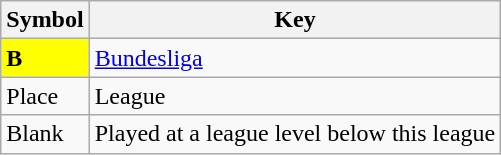<table class="wikitable" align="center">
<tr>
<th>Symbol</th>
<th>Key</th>
</tr>
<tr>
<td bgcolor="#FFFF00"><strong>B</strong></td>
<td><a href='#'>Bundesliga</a></td>
</tr>
<tr>
<td>Place</td>
<td>League</td>
</tr>
<tr>
<td>Blank</td>
<td>Played at a league level below this league</td>
</tr>
</table>
